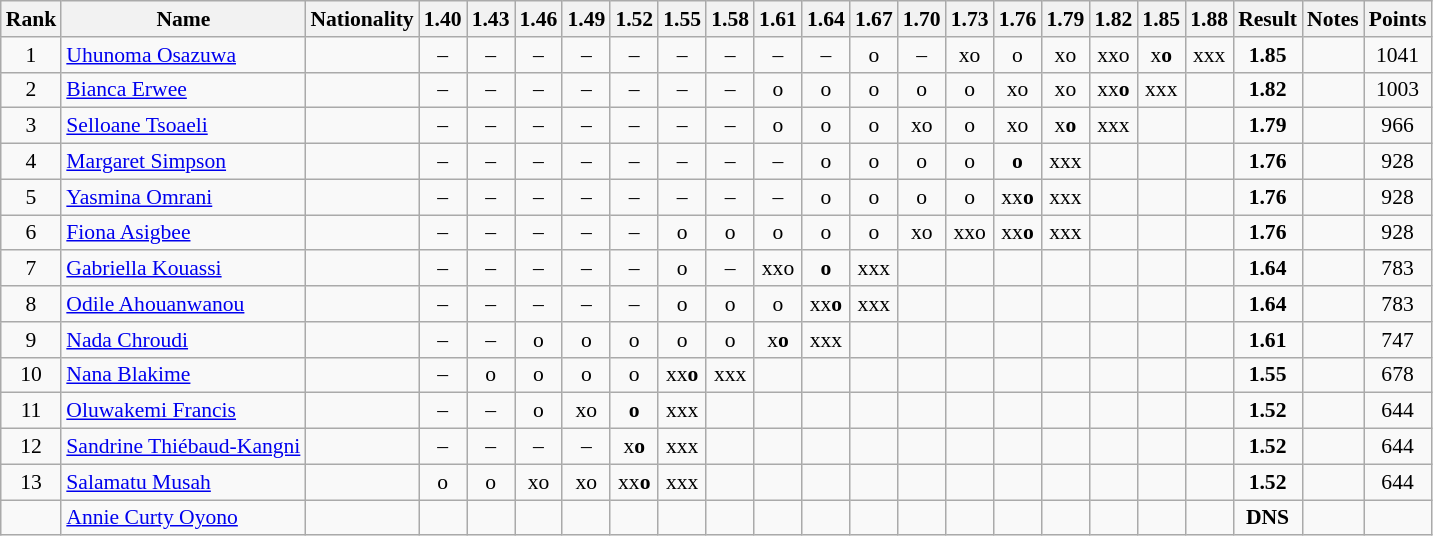<table class="wikitable sortable" style="text-align:center;font-size:90%">
<tr>
<th>Rank</th>
<th>Name</th>
<th>Nationality</th>
<th>1.40</th>
<th>1.43</th>
<th>1.46</th>
<th>1.49</th>
<th>1.52</th>
<th>1.55</th>
<th>1.58</th>
<th>1.61</th>
<th>1.64</th>
<th>1.67</th>
<th>1.70</th>
<th>1.73</th>
<th>1.76</th>
<th>1.79</th>
<th>1.82</th>
<th>1.85</th>
<th>1.88</th>
<th>Result</th>
<th>Notes</th>
<th>Points</th>
</tr>
<tr>
<td>1</td>
<td align="left"><a href='#'>Uhunoma Osazuwa</a></td>
<td align=left></td>
<td>–</td>
<td>–</td>
<td>–</td>
<td>–</td>
<td>–</td>
<td>–</td>
<td>–</td>
<td>–</td>
<td>–</td>
<td>o</td>
<td>–</td>
<td>xo</td>
<td>o</td>
<td>xo</td>
<td>xxo</td>
<td>x<strong>o</strong></td>
<td>xxx</td>
<td><strong>1.85</strong></td>
<td></td>
<td>1041</td>
</tr>
<tr>
<td>2</td>
<td align="left"><a href='#'>Bianca Erwee</a></td>
<td align=left></td>
<td>–</td>
<td>–</td>
<td>–</td>
<td>–</td>
<td>–</td>
<td>–</td>
<td>–</td>
<td>o</td>
<td>o</td>
<td>o</td>
<td>o</td>
<td>o</td>
<td>xo</td>
<td>xo</td>
<td>xx<strong>o</strong></td>
<td>xxx</td>
<td></td>
<td><strong>1.82</strong></td>
<td></td>
<td>1003</td>
</tr>
<tr>
<td>3</td>
<td align="left"><a href='#'>Selloane Tsoaeli</a></td>
<td align=left></td>
<td>–</td>
<td>–</td>
<td>–</td>
<td>–</td>
<td>–</td>
<td>–</td>
<td>–</td>
<td>o</td>
<td>o</td>
<td>o</td>
<td>xo</td>
<td>o</td>
<td>xo</td>
<td>x<strong>o</strong></td>
<td>xxx</td>
<td></td>
<td></td>
<td><strong>1.79</strong></td>
<td></td>
<td>966</td>
</tr>
<tr>
<td>4</td>
<td align="left"><a href='#'>Margaret Simpson</a></td>
<td align=left></td>
<td>–</td>
<td>–</td>
<td>–</td>
<td>–</td>
<td>–</td>
<td>–</td>
<td>–</td>
<td>–</td>
<td>o</td>
<td>o</td>
<td>o</td>
<td>o</td>
<td><strong>o</strong></td>
<td>xxx</td>
<td></td>
<td></td>
<td></td>
<td><strong>1.76</strong></td>
<td></td>
<td>928</td>
</tr>
<tr>
<td>5</td>
<td align="left"><a href='#'>Yasmina Omrani</a></td>
<td align=left></td>
<td>–</td>
<td>–</td>
<td>–</td>
<td>–</td>
<td>–</td>
<td>–</td>
<td>–</td>
<td>–</td>
<td>o</td>
<td>o</td>
<td>o</td>
<td>o</td>
<td>xx<strong>o</strong></td>
<td>xxx</td>
<td></td>
<td></td>
<td></td>
<td><strong>1.76</strong></td>
<td></td>
<td>928</td>
</tr>
<tr>
<td>6</td>
<td align="left"><a href='#'>Fiona Asigbee</a></td>
<td align=left></td>
<td>–</td>
<td>–</td>
<td>–</td>
<td>–</td>
<td>–</td>
<td>o</td>
<td>o</td>
<td>o</td>
<td>o</td>
<td>o</td>
<td>xo</td>
<td>xxo</td>
<td>xx<strong>o</strong></td>
<td>xxx</td>
<td></td>
<td></td>
<td></td>
<td><strong>1.76</strong></td>
<td></td>
<td>928</td>
</tr>
<tr>
<td>7</td>
<td align="left"><a href='#'>Gabriella Kouassi</a></td>
<td align=left></td>
<td>–</td>
<td>–</td>
<td>–</td>
<td>–</td>
<td>–</td>
<td>o</td>
<td>–</td>
<td>xxo</td>
<td><strong>o</strong></td>
<td>xxx</td>
<td></td>
<td></td>
<td></td>
<td></td>
<td></td>
<td></td>
<td></td>
<td><strong>1.64</strong></td>
<td></td>
<td>783</td>
</tr>
<tr>
<td>8</td>
<td align="left"><a href='#'>Odile Ahouanwanou</a></td>
<td align=left></td>
<td>–</td>
<td>–</td>
<td>–</td>
<td>–</td>
<td>–</td>
<td>o</td>
<td>o</td>
<td>o</td>
<td>xx<strong>o</strong></td>
<td>xxx</td>
<td></td>
<td></td>
<td></td>
<td></td>
<td></td>
<td></td>
<td></td>
<td><strong>1.64</strong></td>
<td></td>
<td>783</td>
</tr>
<tr>
<td>9</td>
<td align="left"><a href='#'>Nada Chroudi</a></td>
<td align=left></td>
<td>–</td>
<td>–</td>
<td>o</td>
<td>o</td>
<td>o</td>
<td>o</td>
<td>o</td>
<td>x<strong>o</strong></td>
<td>xxx</td>
<td></td>
<td></td>
<td></td>
<td></td>
<td></td>
<td></td>
<td></td>
<td></td>
<td><strong>1.61</strong></td>
<td></td>
<td>747</td>
</tr>
<tr>
<td>10</td>
<td align="left"><a href='#'>Nana Blakime</a></td>
<td align=left></td>
<td>–</td>
<td>o</td>
<td>o</td>
<td>o</td>
<td>o</td>
<td>xx<strong>o</strong></td>
<td>xxx</td>
<td></td>
<td></td>
<td></td>
<td></td>
<td></td>
<td></td>
<td></td>
<td></td>
<td></td>
<td></td>
<td><strong>1.55</strong></td>
<td></td>
<td>678</td>
</tr>
<tr>
<td>11</td>
<td align="left"><a href='#'>Oluwakemi Francis</a></td>
<td align=left></td>
<td>–</td>
<td>–</td>
<td>o</td>
<td>xo</td>
<td><strong>o</strong></td>
<td>xxx</td>
<td></td>
<td></td>
<td></td>
<td></td>
<td></td>
<td></td>
<td></td>
<td></td>
<td></td>
<td></td>
<td></td>
<td><strong>1.52</strong></td>
<td></td>
<td>644</td>
</tr>
<tr>
<td>12</td>
<td align="left"><a href='#'>Sandrine Thiébaud-Kangni</a></td>
<td align=left></td>
<td>–</td>
<td>–</td>
<td>–</td>
<td>–</td>
<td>x<strong>o</strong></td>
<td>xxx</td>
<td></td>
<td></td>
<td></td>
<td></td>
<td></td>
<td></td>
<td></td>
<td></td>
<td></td>
<td></td>
<td></td>
<td><strong>1.52</strong></td>
<td></td>
<td>644</td>
</tr>
<tr>
<td>13</td>
<td align="left"><a href='#'>Salamatu Musah</a></td>
<td align=left></td>
<td>o</td>
<td>o</td>
<td>xo</td>
<td>xo</td>
<td>xx<strong>o</strong></td>
<td>xxx</td>
<td></td>
<td></td>
<td></td>
<td></td>
<td></td>
<td></td>
<td></td>
<td></td>
<td></td>
<td></td>
<td></td>
<td><strong>1.52</strong></td>
<td></td>
<td>644</td>
</tr>
<tr>
<td></td>
<td align="left"><a href='#'>Annie Curty Oyono</a></td>
<td align=left></td>
<td></td>
<td></td>
<td></td>
<td></td>
<td></td>
<td></td>
<td></td>
<td></td>
<td></td>
<td></td>
<td></td>
<td></td>
<td></td>
<td></td>
<td></td>
<td></td>
<td></td>
<td><strong>DNS</strong></td>
<td></td>
<td></td>
</tr>
</table>
